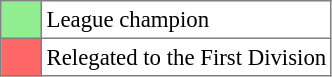<table bgcolor="#f7f8ff" cellpadding="3" cellspacing="0" border="1" style="font-size: 95%; border: gray solid 1px; border-collapse: collapse;text-align:center;">
<tr>
<td style="background:#90EE90;" width="20"></td>
<td bgcolor="#ffffff" align="left">League champion</td>
</tr>
<tr>
<td style="background: #FF6666" width="20"></td>
<td bgcolor="#ffffff" align="left">Relegated to the First Division</td>
</tr>
</table>
